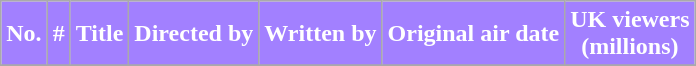<table class="wikitable plainrowheaders">
<tr style="color:white">
<th style="background: #A280FF;">No.</th>
<th style="background: #A280FF;">#</th>
<th style="background: #A280FF;">Title</th>
<th style="background: #A280FF;">Directed by</th>
<th style="background: #A280FF;">Written by</th>
<th style="background: #A280FF;">Original air date</th>
<th style="background: #A280FF;">UK viewers<br>(millions)</th>
</tr>
<tr>
</tr>
</table>
